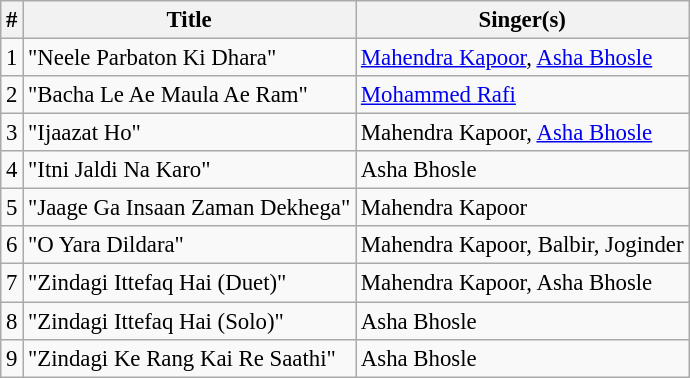<table class="wikitable" style="font-size:95%;">
<tr>
<th>#</th>
<th>Title</th>
<th>Singer(s)</th>
</tr>
<tr>
<td>1</td>
<td>"Neele Parbaton Ki Dhara"</td>
<td><a href='#'>Mahendra Kapoor</a>, <a href='#'>Asha Bhosle</a></td>
</tr>
<tr>
<td>2</td>
<td>"Bacha Le Ae Maula Ae Ram"</td>
<td><a href='#'>Mohammed Rafi</a></td>
</tr>
<tr>
<td>3</td>
<td>"Ijaazat Ho"</td>
<td>Mahendra Kapoor, <a href='#'>Asha Bhosle</a></td>
</tr>
<tr>
<td>4</td>
<td>"Itni Jaldi Na Karo"</td>
<td>Asha Bhosle</td>
</tr>
<tr>
<td>5</td>
<td>"Jaage Ga Insaan Zaman Dekhega"</td>
<td>Mahendra Kapoor</td>
</tr>
<tr>
<td>6</td>
<td>"O Yara Dildara"</td>
<td>Mahendra Kapoor, Balbir, Joginder</td>
</tr>
<tr>
<td>7</td>
<td>"Zindagi Ittefaq Hai (Duet)"</td>
<td>Mahendra Kapoor, Asha Bhosle</td>
</tr>
<tr>
<td>8</td>
<td>"Zindagi Ittefaq Hai (Solo)"</td>
<td>Asha Bhosle</td>
</tr>
<tr>
<td>9</td>
<td>"Zindagi Ke Rang Kai Re Saathi"</td>
<td>Asha Bhosle</td>
</tr>
</table>
